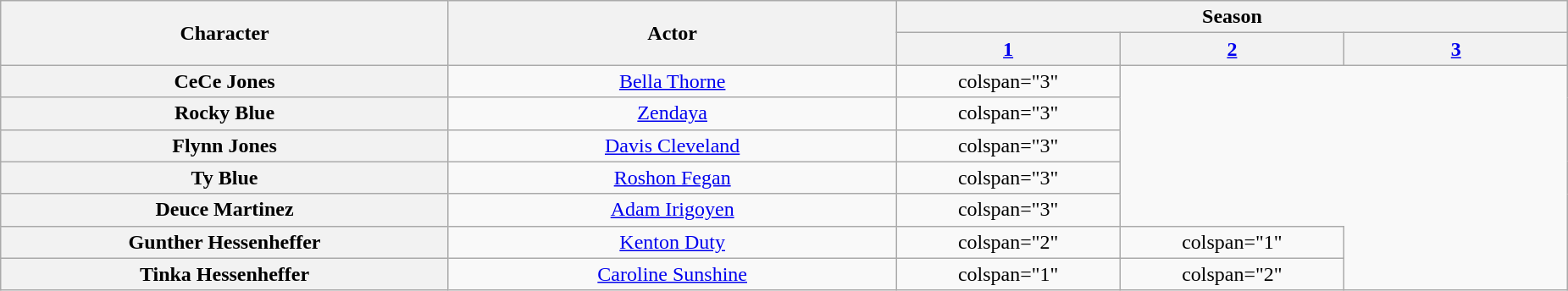<table class="wikitable plainrowheaders" style="text-align:center;">
<tr>
<th rowspan="2" width="14%" scope="col">Character</th>
<th rowspan="2" width="14%" scope="col">Actor</th>
<th colspan="4">Season</th>
</tr>
<tr>
<th width="7%" scope="col"><a href='#'>1</a></th>
<th width="7%" scope="col"><a href='#'>2</a></th>
<th width="7%" scope="col"><a href='#'>3</a></th>
</tr>
<tr>
<th scope="row" style="text-align:center;">CeCe Jones</th>
<td><a href='#'>Bella Thorne</a></td>
<td>colspan="3" </td>
</tr>
<tr>
<th scope="row" style="text-align:center;">Rocky Blue</th>
<td><a href='#'>Zendaya</a></td>
<td>colspan="3" </td>
</tr>
<tr>
<th scope="row" style="text-align:center;">Flynn Jones</th>
<td><a href='#'>Davis Cleveland</a></td>
<td>colspan="3" </td>
</tr>
<tr>
<th scope="row" style="text-align:center;">Ty Blue</th>
<td><a href='#'>Roshon Fegan</a></td>
<td>colspan="3" </td>
</tr>
<tr>
<th scope="row" style="text-align:center;">Deuce Martinez</th>
<td><a href='#'>Adam Irigoyen</a></td>
<td>colspan="3" </td>
</tr>
<tr>
<th scope="row" style="text-align:center;">Gunther Hessenheffer</th>
<td><a href='#'>Kenton Duty</a></td>
<td>colspan="2" </td>
<td>colspan="1" </td>
</tr>
<tr>
<th scope="row" style="text-align:center;">Tinka Hessenheffer</th>
<td><a href='#'>Caroline Sunshine</a></td>
<td>colspan="1" </td>
<td>colspan="2" </td>
</tr>
</table>
